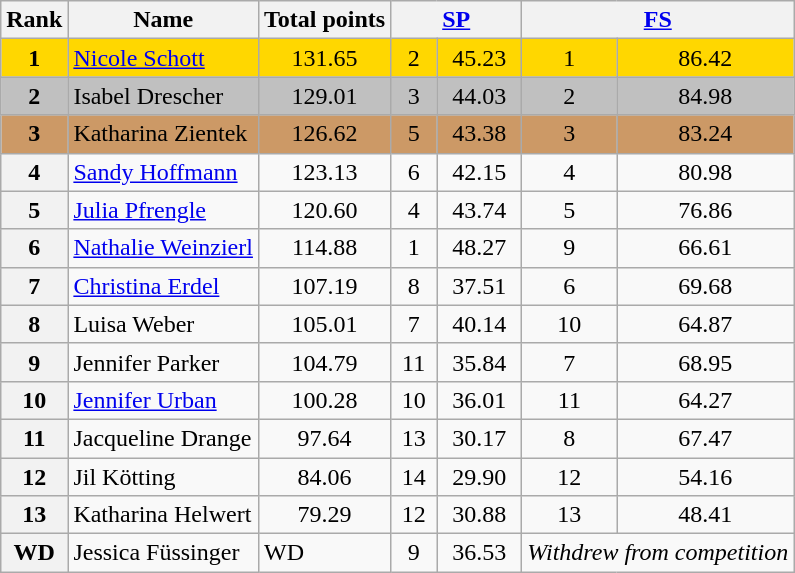<table class="wikitable sortable">
<tr>
<th>Rank</th>
<th>Name</th>
<th>Total points</th>
<th colspan="2" width="80px"><a href='#'>SP</a></th>
<th colspan="2" width="80px"><a href='#'>FS</a></th>
</tr>
<tr bgcolor="gold">
<td align="center"><strong>1</strong></td>
<td><a href='#'>Nicole Schott</a></td>
<td align="center">131.65</td>
<td align="center">2</td>
<td align="center">45.23</td>
<td align="center">1</td>
<td align="center">86.42</td>
</tr>
<tr bgcolor="silver">
<td align="center"><strong>2</strong></td>
<td>Isabel Drescher</td>
<td align="center">129.01</td>
<td align="center">3</td>
<td align="center">44.03</td>
<td align="center">2</td>
<td align="center">84.98</td>
</tr>
<tr bgcolor="cc9966">
<td align="center"><strong>3</strong></td>
<td>Katharina Zientek</td>
<td align="center">126.62</td>
<td align="center">5</td>
<td align="center">43.38</td>
<td align="center">3</td>
<td align="center">83.24</td>
</tr>
<tr>
<th>4</th>
<td><a href='#'>Sandy Hoffmann</a></td>
<td align="center">123.13</td>
<td align="center">6</td>
<td align="center">42.15</td>
<td align="center">4</td>
<td align="center">80.98</td>
</tr>
<tr>
<th>5</th>
<td><a href='#'>Julia Pfrengle</a></td>
<td align="center">120.60</td>
<td align="center">4</td>
<td align="center">43.74</td>
<td align="center">5</td>
<td align="center">76.86</td>
</tr>
<tr>
<th>6</th>
<td><a href='#'>Nathalie Weinzierl</a></td>
<td align="center">114.88</td>
<td align="center">1</td>
<td align="center">48.27</td>
<td align="center">9</td>
<td align="center">66.61</td>
</tr>
<tr>
<th>7</th>
<td><a href='#'>Christina Erdel</a></td>
<td align="center">107.19</td>
<td align="center">8</td>
<td align="center">37.51</td>
<td align="center">6</td>
<td align="center">69.68</td>
</tr>
<tr>
<th>8</th>
<td>Luisa Weber</td>
<td align="center">105.01</td>
<td align="center">7</td>
<td align="center">40.14</td>
<td align="center">10</td>
<td align="center">64.87</td>
</tr>
<tr>
<th>9</th>
<td>Jennifer Parker</td>
<td align="center">104.79</td>
<td align="center">11</td>
<td align="center">35.84</td>
<td align="center">7</td>
<td align="center">68.95</td>
</tr>
<tr>
<th>10</th>
<td><a href='#'>Jennifer Urban</a></td>
<td align="center">100.28</td>
<td align="center">10</td>
<td align="center">36.01</td>
<td align="center">11</td>
<td align="center">64.27</td>
</tr>
<tr>
<th>11</th>
<td>Jacqueline Drange</td>
<td align="center">97.64</td>
<td align="center">13</td>
<td align="center">30.17</td>
<td align="center">8</td>
<td align="center">67.47</td>
</tr>
<tr>
<th>12</th>
<td>Jil Kötting</td>
<td align="center">84.06</td>
<td align="center">14</td>
<td align="center">29.90</td>
<td align="center">12</td>
<td align="center">54.16</td>
</tr>
<tr>
<th>13</th>
<td>Katharina Helwert</td>
<td align="center">79.29</td>
<td align="center">12</td>
<td align="center">30.88</td>
<td align="center">13</td>
<td align="center">48.41</td>
</tr>
<tr>
<th>WD</th>
<td>Jessica Füssinger</td>
<td>WD</td>
<td align="center">9</td>
<td align="center">36.53</td>
<td colspan="2"><em>Withdrew from competition</em></td>
</tr>
</table>
